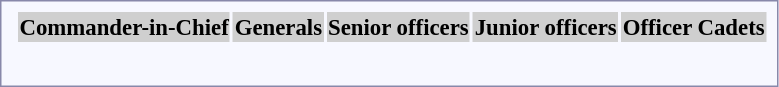<table style="border:1px solid #8888aa; background-color:#f7f8ff; padding:5px; font-size:95%; margin: 0px 12px 12px 0px;">
<tr style="text-align:center;">
<td></td>
<td colspan=2 style="background:#cfcfcf;"><strong>Commander-in-Chief</strong></td>
<td colspan=8 style="background:#cfcfcf;"><strong>Generals</strong></td>
<td colspan=6 style="background:#cfcfcf;"><strong>Senior officers</strong></td>
<td colspan=8 style="background:#cfcfcf;"><strong>Junior officers</strong></td>
<td colspan=12 style="background:#cfcfcf;"><strong>Officer Cadets</strong></td>
</tr>
<tr style="text-align:center;">
<td></td>
<td colspan=2></td>
<td colspan=8></td>
<td colspan=6></td>
<td colspan=8></td>
<td colspan=12><br></td>
</tr>
</table>
